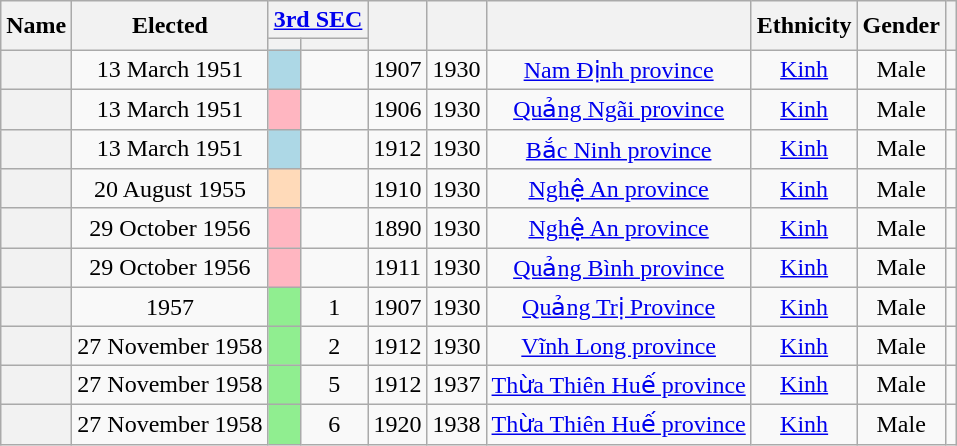<table class="wikitable sortable" style=text-align:center>
<tr>
<th Rowspan="2">Name</th>
<th Rowspan="2">Elected</th>
<th colspan="2" unsortable><a href='#'>3rd SEC</a></th>
<th Rowspan="2"></th>
<th Rowspan="2"></th>
<th Rowspan="2"></th>
<th Rowspan="2">Ethnicity</th>
<th Rowspan="2">Gender</th>
<th Rowspan="2"  scope="col" class="unsortable"></th>
</tr>
<tr>
<th></th>
<th></th>
</tr>
<tr>
<th align="center" scope="row" style="font-weight:normal;"></th>
<td>13 March 1951</td>
<td bgcolor = LightBlue></td>
<td></td>
<td>1907</td>
<td>1930</td>
<td><a href='#'>Nam Định province</a></td>
<td><a href='#'>Kinh</a></td>
<td>Male</td>
<td></td>
</tr>
<tr>
<th align="center" scope="row" style="font-weight:normal;"></th>
<td>13 March 1951</td>
<td bgcolor = LightPink></td>
<td></td>
<td>1906</td>
<td>1930</td>
<td><a href='#'>Quảng Ngãi province</a></td>
<td><a href='#'>Kinh</a></td>
<td>Male</td>
<td></td>
</tr>
<tr>
<th align="center" scope="row" style="font-weight:normal;"></th>
<td>13 March 1951</td>
<td bgcolor = LightBlue></td>
<td></td>
<td>1912</td>
<td>1930</td>
<td><a href='#'>Bắc Ninh province</a></td>
<td><a href='#'>Kinh</a></td>
<td>Male</td>
<td></td>
</tr>
<tr>
<th align="center" scope="row" style="font-weight:normal;"></th>
<td>20 August 1955</td>
<td bgcolor = PeachPuff></td>
<td></td>
<td>1910</td>
<td>1930</td>
<td><a href='#'>Nghệ An province</a></td>
<td><a href='#'>Kinh</a></td>
<td>Male</td>
<td></td>
</tr>
<tr>
<th align="center" scope="row" style="font-weight:normal;"></th>
<td>29 October 1956</td>
<td bgcolor = LightPink></td>
<td></td>
<td>1890</td>
<td>1930</td>
<td><a href='#'>Nghệ An province</a></td>
<td><a href='#'>Kinh</a></td>
<td>Male</td>
<td></td>
</tr>
<tr>
<th align="center" scope="row" style="font-weight:normal;"></th>
<td>29 October 1956</td>
<td bgcolor = LightPink></td>
<td></td>
<td>1911</td>
<td>1930</td>
<td><a href='#'>Quảng Bình province</a></td>
<td><a href='#'>Kinh</a></td>
<td>Male</td>
<td></td>
</tr>
<tr>
<th align="center" scope="row" style="font-weight:normal;"></th>
<td>1957</td>
<td bgcolor = LightGreen></td>
<td>1</td>
<td>1907</td>
<td>1930</td>
<td><a href='#'>Quảng Trị Province</a></td>
<td><a href='#'>Kinh</a></td>
<td>Male</td>
<td></td>
</tr>
<tr>
<th align="center" scope="row" style="font-weight:normal;"></th>
<td>27 November 1958</td>
<td bgcolor = LightGreen></td>
<td>2</td>
<td>1912</td>
<td>1930</td>
<td><a href='#'>Vĩnh Long province</a></td>
<td><a href='#'>Kinh</a></td>
<td>Male</td>
<td></td>
</tr>
<tr>
<th align="center" scope="row" style="font-weight:normal;"></th>
<td>27 November 1958</td>
<td bgcolor = LightGreen></td>
<td>5</td>
<td>1912</td>
<td>1937</td>
<td><a href='#'>Thừa Thiên Huế province</a></td>
<td><a href='#'>Kinh</a></td>
<td>Male</td>
<td></td>
</tr>
<tr>
<th align="center" scope="row" style="font-weight:normal;"></th>
<td>27 November 1958</td>
<td bgcolor = LightGreen></td>
<td>6</td>
<td>1920</td>
<td>1938</td>
<td><a href='#'>Thừa Thiên Huế province</a></td>
<td><a href='#'>Kinh</a></td>
<td>Male</td>
<td></td>
</tr>
</table>
